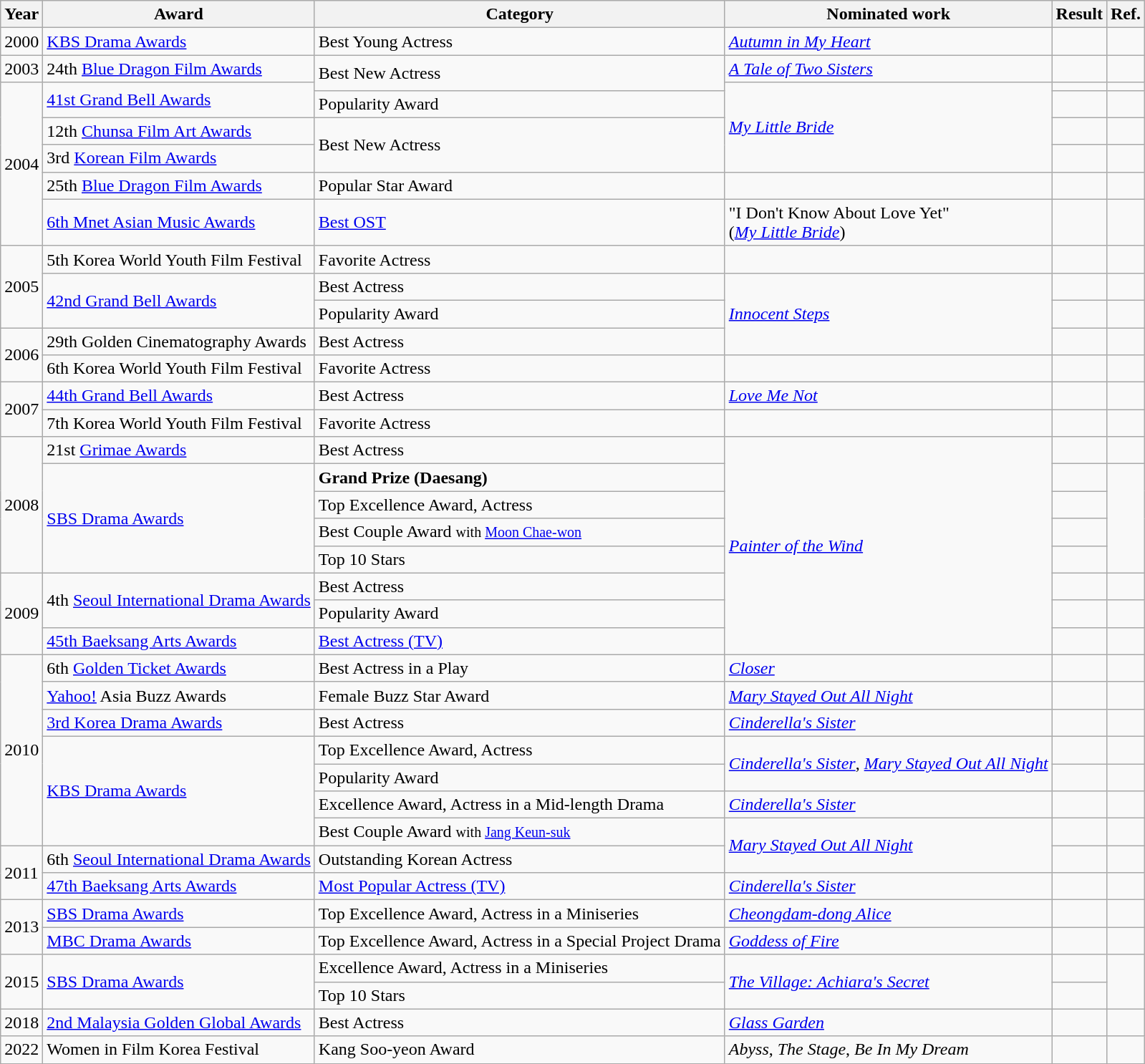<table class="wikitable sortable">
<tr>
<th>Year</th>
<th>Award</th>
<th>Category</th>
<th>Nominated work</th>
<th>Result</th>
<th>Ref.</th>
</tr>
<tr>
<td>2000</td>
<td><a href='#'>KBS Drama Awards</a></td>
<td>Best Young Actress</td>
<td><em><a href='#'>Autumn in My Heart</a></em></td>
<td></td>
<td></td>
</tr>
<tr>
<td>2003</td>
<td>24th <a href='#'>Blue Dragon Film Awards</a></td>
<td rowspan="2">Best New Actress</td>
<td><em><a href='#'>A Tale of Two Sisters</a></em></td>
<td></td>
<td></td>
</tr>
<tr>
<td rowspan="6">2004</td>
<td rowspan="2"><a href='#'>41st Grand Bell Awards</a></td>
<td rowspan="4"><em><a href='#'>My Little Bride</a></em></td>
<td></td>
<td></td>
</tr>
<tr>
<td>Popularity Award</td>
<td></td>
<td></td>
</tr>
<tr>
<td>12th <a href='#'>Chunsa Film Art Awards</a></td>
<td rowspan="2">Best New Actress</td>
<td></td>
<td></td>
</tr>
<tr>
<td>3rd <a href='#'>Korean Film Awards</a></td>
<td></td>
<td></td>
</tr>
<tr>
<td>25th <a href='#'>Blue Dragon Film Awards</a></td>
<td>Popular Star Award</td>
<td></td>
<td></td>
<td></td>
</tr>
<tr>
<td><a href='#'>6th Mnet Asian Music Awards</a></td>
<td><a href='#'>Best OST</a></td>
<td>"I Don't Know About Love Yet" <br> (<em><a href='#'>My Little Bride</a></em>)</td>
<td></td>
<td></td>
</tr>
<tr>
<td rowspan=3>2005</td>
<td>5th Korea World Youth Film Festival</td>
<td>Favorite Actress</td>
<td></td>
<td></td>
<td></td>
</tr>
<tr>
<td rowspan=2><a href='#'>42nd Grand Bell Awards</a></td>
<td>Best Actress</td>
<td rowspan=3><em><a href='#'>Innocent Steps</a></em></td>
<td></td>
<td></td>
</tr>
<tr>
<td>Popularity Award</td>
<td></td>
<td></td>
</tr>
<tr>
<td rowspan=2>2006</td>
<td>29th Golden Cinematography Awards</td>
<td>Best Actress</td>
<td></td>
<td></td>
</tr>
<tr>
<td>6th Korea World Youth Film Festival</td>
<td>Favorite Actress</td>
<td></td>
<td></td>
<td></td>
</tr>
<tr>
<td rowspan=2>2007</td>
<td><a href='#'>44th Grand Bell Awards</a></td>
<td>Best Actress</td>
<td><em><a href='#'>Love Me Not</a></em></td>
<td></td>
<td></td>
</tr>
<tr>
<td>7th Korea World Youth Film Festival</td>
<td>Favorite Actress</td>
<td></td>
<td></td>
<td></td>
</tr>
<tr>
<td rowspan=5>2008</td>
<td>21st <a href='#'>Grimae Awards</a></td>
<td>Best Actress</td>
<td rowspan=8><em><a href='#'>Painter of the Wind</a></em></td>
<td></td>
<td></td>
</tr>
<tr>
<td rowspan=4><a href='#'>SBS Drama Awards</a></td>
<td><strong>Grand Prize (Daesang)</strong></td>
<td></td>
<td rowspan=4></td>
</tr>
<tr>
<td>Top Excellence Award, Actress</td>
<td></td>
</tr>
<tr>
<td>Best Couple Award <small>with <a href='#'>Moon Chae-won</a></small></td>
<td></td>
</tr>
<tr>
<td>Top 10 Stars</td>
<td></td>
</tr>
<tr>
<td rowspan=3>2009</td>
<td rowspan=2>4th <a href='#'>Seoul International Drama Awards</a></td>
<td>Best Actress</td>
<td></td>
<td></td>
</tr>
<tr>
<td>Popularity Award</td>
<td></td>
<td></td>
</tr>
<tr>
<td><a href='#'>45th Baeksang Arts Awards</a></td>
<td><a href='#'>Best Actress (TV)</a></td>
<td></td>
<td></td>
</tr>
<tr>
<td rowspan="7">2010</td>
<td>6th <a href='#'>Golden Ticket Awards</a></td>
<td>Best Actress in a Play</td>
<td><em><a href='#'>Closer</a></em></td>
<td></td>
<td></td>
</tr>
<tr>
<td><a href='#'>Yahoo!</a> Asia Buzz Awards</td>
<td>Female Buzz Star Award</td>
<td><em><a href='#'>Mary Stayed Out All Night</a></em></td>
<td></td>
<td></td>
</tr>
<tr>
<td><a href='#'>3rd Korea Drama Awards</a></td>
<td>Best Actress</td>
<td><em><a href='#'>Cinderella's Sister</a></em></td>
<td></td>
<td></td>
</tr>
<tr>
<td rowspan="4"><a href='#'>KBS Drama Awards</a></td>
<td>Top Excellence Award, Actress</td>
<td rowspan="2"><em><a href='#'>Cinderella's Sister</a></em>, <em><a href='#'>Mary Stayed Out All Night</a></em></td>
<td></td>
<td></td>
</tr>
<tr>
<td>Popularity Award</td>
<td></td>
<td></td>
</tr>
<tr>
<td>Excellence Award, Actress in a Mid-length Drama</td>
<td><em><a href='#'>Cinderella's Sister</a></em></td>
<td></td>
<td></td>
</tr>
<tr>
<td>Best Couple Award <small>with <a href='#'>Jang Keun-suk</a></small></td>
<td rowspan=2><em><a href='#'>Mary Stayed Out All Night</a></em></td>
<td></td>
<td></td>
</tr>
<tr>
<td rowspan=2>2011</td>
<td>6th <a href='#'>Seoul International Drama Awards</a></td>
<td>Outstanding Korean Actress</td>
<td></td>
<td></td>
</tr>
<tr>
<td><a href='#'>47th Baeksang Arts Awards</a></td>
<td><a href='#'>Most Popular Actress (TV)</a></td>
<td><em><a href='#'>Cinderella's Sister</a></em></td>
<td></td>
<td></td>
</tr>
<tr>
<td rowspan="2">2013</td>
<td><a href='#'>SBS Drama Awards</a></td>
<td>Top Excellence Award, Actress in a Miniseries</td>
<td><em><a href='#'>Cheongdam-dong Alice</a></em></td>
<td></td>
<td></td>
</tr>
<tr>
<td><a href='#'>MBC Drama Awards</a></td>
<td>Top Excellence Award, Actress in a Special Project Drama</td>
<td><em><a href='#'>Goddess of Fire</a></em></td>
<td></td>
<td></td>
</tr>
<tr>
<td rowspan=2>2015</td>
<td rowspan=2><a href='#'>SBS Drama Awards</a></td>
<td>Excellence Award, Actress in a Miniseries</td>
<td rowspan=2><em><a href='#'>The Village: Achiara's Secret</a></em></td>
<td></td>
<td rowspan=2></td>
</tr>
<tr>
<td>Top 10 Stars</td>
<td></td>
</tr>
<tr>
<td>2018</td>
<td><a href='#'>2nd Malaysia Golden Global Awards</a></td>
<td>Best Actress</td>
<td><em><a href='#'>Glass Garden</a></em></td>
<td></td>
<td></td>
</tr>
<tr>
<td>2022</td>
<td>Women in Film Korea Festival</td>
<td>Kang Soo-yeon Award</td>
<td><em>Abyss</em>, <em>The Stage</em>, <em>Be In My Dream</em></td>
<td></td>
<td></td>
</tr>
<tr>
</tr>
</table>
